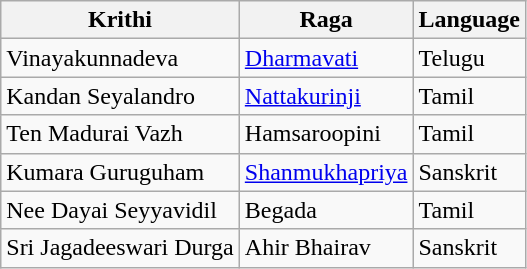<table class="wikitable">
<tr>
<th>Krithi</th>
<th>Raga</th>
<th>Language</th>
</tr>
<tr>
<td>Vinayakunnadeva</td>
<td><a href='#'>Dharmavati</a></td>
<td>Telugu</td>
</tr>
<tr>
<td>Kandan Seyalandro</td>
<td><a href='#'>Nattakurinji</a></td>
<td>Tamil</td>
</tr>
<tr>
<td>Ten Madurai Vazh</td>
<td>Hamsaroopini</td>
<td>Tamil</td>
</tr>
<tr>
<td>Kumara Guruguham</td>
<td><a href='#'>Shanmukhapriya</a></td>
<td>Sanskrit</td>
</tr>
<tr>
<td>Nee Dayai Seyyavidil</td>
<td>Begada</td>
<td>Tamil</td>
</tr>
<tr>
<td>Sri Jagadeeswari Durga</td>
<td>Ahir Bhairav</td>
<td>Sanskrit</td>
</tr>
</table>
